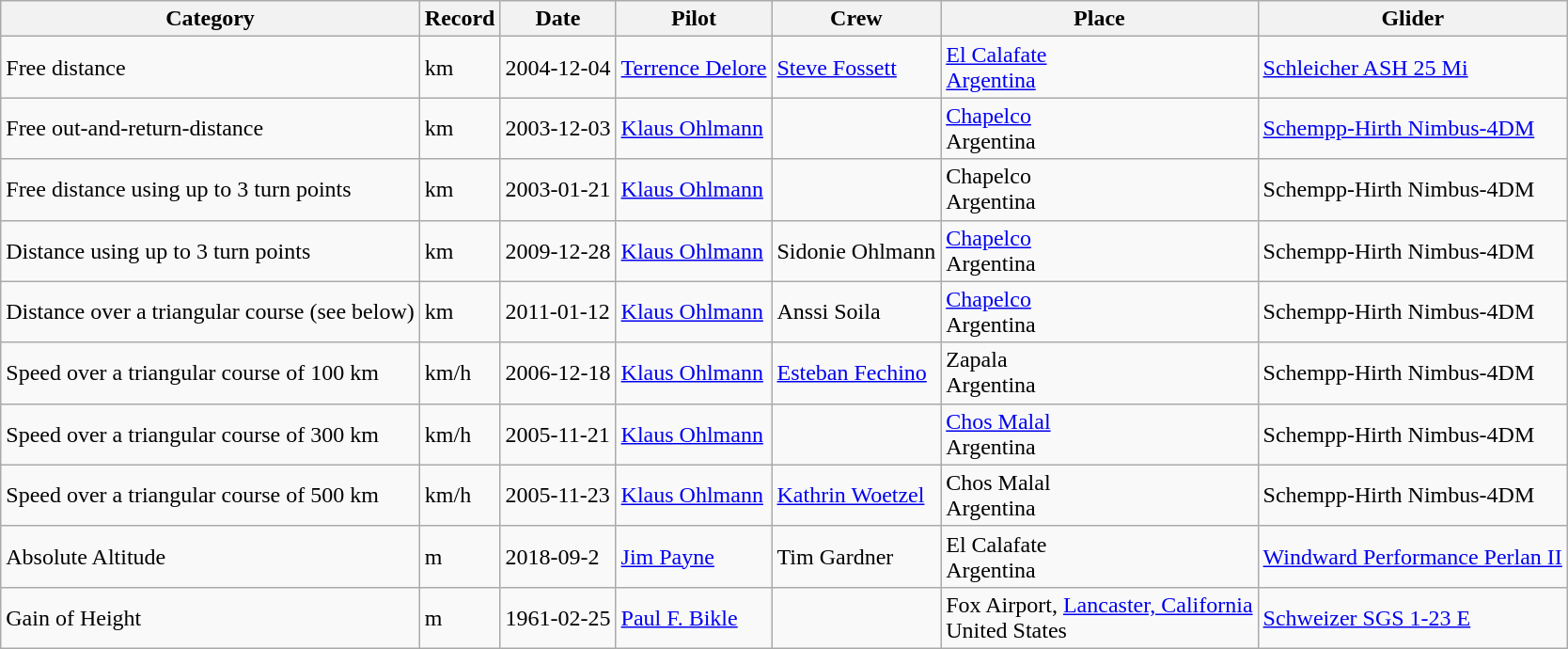<table class="wikitable">
<tr>
<th>Category</th>
<th>Record</th>
<th>Date</th>
<th>Pilot</th>
<th>Crew</th>
<th>Place</th>
<th>Glider</th>
</tr>
<tr>
<td>Free distance</td>
<td> km</td>
<td>2004-12-04</td>
<td><a href='#'>Terrence Delore</a><br></td>
<td><a href='#'>Steve Fossett</a> <br></td>
<td><a href='#'>El Calafate</a> <br><a href='#'>Argentina</a></td>
<td><a href='#'>Schleicher ASH 25 Mi</a></td>
</tr>
<tr>
<td>Free out-and-return-distance</td>
<td> km</td>
<td>2003-12-03</td>
<td><a href='#'>Klaus Ohlmann</a> <br></td>
<td></td>
<td><a href='#'>Chapelco</a> <br>Argentina</td>
<td><a href='#'>Schempp-Hirth Nimbus-4DM</a></td>
</tr>
<tr>
<td>Free distance using up to 3 turn points</td>
<td> km</td>
<td>2003-01-21</td>
<td><a href='#'>Klaus Ohlmann</a> <br></td>
<td></td>
<td>Chapelco <br>Argentina</td>
<td>Schempp-Hirth Nimbus-4DM</td>
</tr>
<tr>
<td>Distance using up to 3 turn points</td>
<td> km</td>
<td>2009-12-28</td>
<td><a href='#'>Klaus Ohlmann</a> <br></td>
<td>Sidonie Ohlmann <br></td>
<td><a href='#'>Chapelco</a> <br>Argentina</td>
<td>Schempp-Hirth Nimbus-4DM</td>
</tr>
<tr>
<td>Distance over a triangular course (see below)</td>
<td> km</td>
<td>2011-01-12</td>
<td><a href='#'>Klaus Ohlmann</a> <br></td>
<td>Anssi Soila  <br></td>
<td><a href='#'>Chapelco</a> <br>Argentina</td>
<td>Schempp-Hirth Nimbus-4DM</td>
</tr>
<tr>
<td>Speed over a triangular course of 100 km</td>
<td> km/h</td>
<td>2006-12-18</td>
<td><a href='#'>Klaus Ohlmann</a> <br></td>
<td><a href='#'>Esteban Fechino</a> <br></td>
<td>Zapala <br>Argentina</td>
<td>Schempp-Hirth Nimbus-4DM</td>
</tr>
<tr>
<td>Speed over a triangular course of 300 km</td>
<td> km/h</td>
<td>2005-11-21</td>
<td><a href='#'>Klaus Ohlmann</a> <br></td>
<td></td>
<td><a href='#'>Chos Malal</a> <br>Argentina</td>
<td>Schempp-Hirth Nimbus-4DM</td>
</tr>
<tr>
<td>Speed over a triangular course of 500 km</td>
<td> km/h</td>
<td>2005-11-23</td>
<td><a href='#'>Klaus Ohlmann</a> <br></td>
<td><a href='#'>Kathrin Woetzel</a> <br></td>
<td>Chos Malal <br>Argentina</td>
<td>Schempp-Hirth Nimbus-4DM</td>
</tr>
<tr>
<td>Absolute Altitude</td>
<td> m</td>
<td>2018-09-2</td>
<td><a href='#'>Jim Payne</a><br> </td>
<td>Tim Gardner<br></td>
<td>El Calafate<br>Argentina</td>
<td><a href='#'>Windward Performance Perlan II</a></td>
</tr>
<tr>
<td>Gain of Height</td>
<td> m</td>
<td>1961-02-25</td>
<td><a href='#'>Paul F. Bikle</a><br></td>
<td></td>
<td>Fox Airport, <a href='#'>Lancaster, California</a> <br>United States</td>
<td><a href='#'>Schweizer SGS 1-23 E</a></td>
</tr>
</table>
